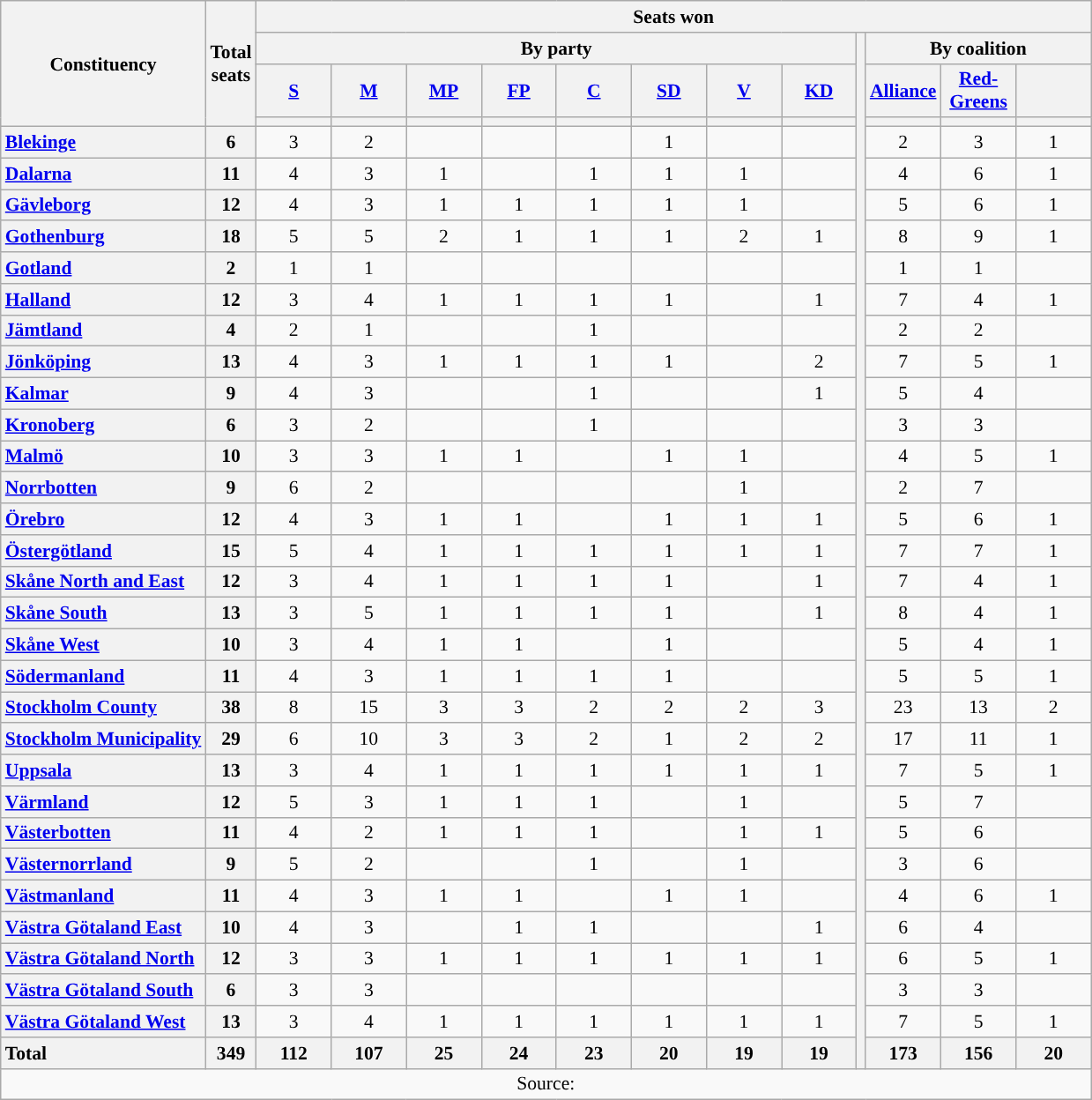<table class="wikitable" style="text-align:center; font-size: 0.9em;">
<tr>
<th rowspan="4">Constituency</th>
<th rowspan="4">Total<br>seats</th>
<th colspan="12">Seats won</th>
</tr>
<tr>
<th colspan="8">By party</th>
<th rowspan="33"></th>
<th colspan="3">By coalition</th>
</tr>
<tr>
<th class="unsortable" style="width:50px;"><a href='#'>S</a></th>
<th class="unsortable" style="width:50px;"><a href='#'>M</a></th>
<th class="unsortable" style="width:50px;"><a href='#'>MP</a></th>
<th class="unsortable" style="width:50px;"><a href='#'>FP</a></th>
<th class="unsortable" style="width:50px;"><a href='#'>C</a></th>
<th class="unsortable" style="width:50px;"><a href='#'>SD</a></th>
<th class="unsortable" style="width:50px;"><a href='#'>V</a></th>
<th class="unsortable" style="width:50px;"><a href='#'>KD</a></th>
<th class="unsortable" style="width:50px;"><a href='#'>Alliance</a></th>
<th class="unsortable" style="width:50px;"><a href='#'>Red-Greens</a></th>
<th class="unsortable" style="width:50px;"></th>
</tr>
<tr>
<th style="background:"></th>
<th style="background:"></th>
<th style="background:"></th>
<th style="background:"></th>
<th style="background:"></th>
<th style="background:"></th>
<th style="background:"></th>
<th style="background:"></th>
<th style="background:"></th>
<th style="background:"></th>
<th></th>
</tr>
<tr>
<th style="text-align: left;"><a href='#'>Blekinge</a></th>
<th>6</th>
<td>3</td>
<td>2</td>
<td></td>
<td></td>
<td></td>
<td>1</td>
<td></td>
<td></td>
<td>2</td>
<td>3</td>
<td>1</td>
</tr>
<tr>
<th style="text-align: left;"><a href='#'>Dalarna</a></th>
<th>11</th>
<td>4</td>
<td>3</td>
<td>1</td>
<td></td>
<td>1</td>
<td>1</td>
<td>1</td>
<td></td>
<td>4</td>
<td>6</td>
<td>1</td>
</tr>
<tr>
<th style="text-align: left;"><a href='#'>Gävleborg</a></th>
<th>12</th>
<td>4</td>
<td>3</td>
<td>1</td>
<td>1</td>
<td>1</td>
<td>1</td>
<td>1</td>
<td></td>
<td>5</td>
<td>6</td>
<td>1</td>
</tr>
<tr>
<th style="text-align: left;"><a href='#'>Gothenburg</a></th>
<th>18</th>
<td>5</td>
<td>5</td>
<td>2</td>
<td>1</td>
<td>1</td>
<td>1</td>
<td>2</td>
<td>1</td>
<td>8</td>
<td>9</td>
<td>1</td>
</tr>
<tr>
<th style="text-align: left;"><a href='#'>Gotland</a></th>
<th>2</th>
<td>1</td>
<td>1</td>
<td></td>
<td></td>
<td></td>
<td></td>
<td></td>
<td></td>
<td>1</td>
<td>1</td>
<td></td>
</tr>
<tr>
<th style="text-align: left;"><a href='#'>Halland</a></th>
<th>12</th>
<td>3</td>
<td>4</td>
<td>1</td>
<td>1</td>
<td>1</td>
<td>1</td>
<td></td>
<td>1</td>
<td>7</td>
<td>4</td>
<td>1</td>
</tr>
<tr>
<th style="text-align: left;"><a href='#'>Jämtland</a></th>
<th>4</th>
<td>2</td>
<td>1</td>
<td></td>
<td></td>
<td>1</td>
<td></td>
<td></td>
<td></td>
<td>2</td>
<td>2</td>
<td></td>
</tr>
<tr>
<th style="text-align: left;"><a href='#'>Jönköping</a></th>
<th>13</th>
<td>4</td>
<td>3</td>
<td>1</td>
<td>1</td>
<td>1</td>
<td>1</td>
<td></td>
<td>2</td>
<td>7</td>
<td>5</td>
<td>1</td>
</tr>
<tr>
<th style="text-align: left;"><a href='#'>Kalmar</a></th>
<th>9</th>
<td>4</td>
<td>3</td>
<td></td>
<td></td>
<td>1</td>
<td></td>
<td></td>
<td>1</td>
<td>5</td>
<td>4</td>
<td></td>
</tr>
<tr>
<th style="text-align: left;"><a href='#'>Kronoberg</a></th>
<th>6</th>
<td>3</td>
<td>2</td>
<td></td>
<td></td>
<td>1</td>
<td></td>
<td></td>
<td></td>
<td>3</td>
<td>3</td>
<td></td>
</tr>
<tr>
<th style="text-align: left;"><a href='#'>Malmö</a></th>
<th>10</th>
<td>3</td>
<td>3</td>
<td>1</td>
<td>1</td>
<td></td>
<td>1</td>
<td>1</td>
<td></td>
<td>4</td>
<td>5</td>
<td>1</td>
</tr>
<tr>
<th style="text-align: left;"><a href='#'>Norrbotten</a></th>
<th>9</th>
<td>6</td>
<td>2</td>
<td></td>
<td></td>
<td></td>
<td></td>
<td>1</td>
<td></td>
<td>2</td>
<td>7</td>
<td></td>
</tr>
<tr>
<th style="text-align: left;"><a href='#'>Örebro</a></th>
<th>12</th>
<td>4</td>
<td>3</td>
<td>1</td>
<td>1</td>
<td></td>
<td>1</td>
<td>1</td>
<td>1</td>
<td>5</td>
<td>6</td>
<td>1</td>
</tr>
<tr>
<th style="text-align: left;"><a href='#'>Östergötland</a></th>
<th>15</th>
<td>5</td>
<td>4</td>
<td>1</td>
<td>1</td>
<td>1</td>
<td>1</td>
<td>1</td>
<td>1</td>
<td>7</td>
<td>7</td>
<td>1</td>
</tr>
<tr>
<th style="text-align: left;"><a href='#'>Skåne North and East</a></th>
<th>12</th>
<td>3</td>
<td>4</td>
<td>1</td>
<td>1</td>
<td>1</td>
<td>1</td>
<td></td>
<td>1</td>
<td>7</td>
<td>4</td>
<td>1</td>
</tr>
<tr>
<th style="text-align: left;"><a href='#'>Skåne South</a></th>
<th>13</th>
<td>3</td>
<td>5</td>
<td>1</td>
<td>1</td>
<td>1</td>
<td>1</td>
<td></td>
<td>1</td>
<td>8</td>
<td>4</td>
<td>1</td>
</tr>
<tr>
<th style="text-align: left;"><a href='#'>Skåne West</a></th>
<th>10</th>
<td>3</td>
<td>4</td>
<td>1</td>
<td>1</td>
<td></td>
<td>1</td>
<td></td>
<td></td>
<td>5</td>
<td>4</td>
<td>1</td>
</tr>
<tr>
<th style="text-align: left;"><a href='#'>Södermanland</a></th>
<th>11</th>
<td>4</td>
<td>3</td>
<td>1</td>
<td>1</td>
<td>1</td>
<td>1</td>
<td></td>
<td></td>
<td>5</td>
<td>5</td>
<td>1</td>
</tr>
<tr>
<th style="text-align: left;"><a href='#'>Stockholm County</a></th>
<th>38</th>
<td>8</td>
<td>15</td>
<td>3</td>
<td>3</td>
<td>2</td>
<td>2</td>
<td>2</td>
<td>3</td>
<td>23</td>
<td>13</td>
<td>2</td>
</tr>
<tr>
<th style="text-align: left;"><a href='#'>Stockholm Municipality</a></th>
<th>29</th>
<td>6</td>
<td>10</td>
<td>3</td>
<td>3</td>
<td>2</td>
<td>1</td>
<td>2</td>
<td>2</td>
<td>17</td>
<td>11</td>
<td>1</td>
</tr>
<tr>
<th style="text-align: left;"><a href='#'>Uppsala</a></th>
<th>13</th>
<td>3</td>
<td>4</td>
<td>1</td>
<td>1</td>
<td>1</td>
<td>1</td>
<td>1</td>
<td>1</td>
<td>7</td>
<td>5</td>
<td>1</td>
</tr>
<tr>
<th style="text-align: left;"><a href='#'>Värmland</a></th>
<th>12</th>
<td>5</td>
<td>3</td>
<td>1</td>
<td>1</td>
<td>1</td>
<td></td>
<td>1</td>
<td></td>
<td>5</td>
<td>7</td>
<td></td>
</tr>
<tr>
<th style="text-align: left;"><a href='#'>Västerbotten</a></th>
<th>11</th>
<td>4</td>
<td>2</td>
<td>1</td>
<td>1</td>
<td>1</td>
<td></td>
<td>1</td>
<td>1</td>
<td>5</td>
<td>6</td>
<td></td>
</tr>
<tr>
<th style="text-align: left;"><a href='#'>Västernorrland</a></th>
<th>9</th>
<td>5</td>
<td>2</td>
<td></td>
<td></td>
<td>1</td>
<td></td>
<td>1</td>
<td></td>
<td>3</td>
<td>6</td>
<td></td>
</tr>
<tr>
<th style="text-align: left;"><a href='#'>Västmanland</a></th>
<th>11</th>
<td>4</td>
<td>3</td>
<td>1</td>
<td>1</td>
<td></td>
<td>1</td>
<td>1</td>
<td></td>
<td>4</td>
<td>6</td>
<td>1</td>
</tr>
<tr>
<th style="text-align: left;"><a href='#'>Västra Götaland East</a></th>
<th>10</th>
<td>4</td>
<td>3</td>
<td></td>
<td>1</td>
<td>1</td>
<td></td>
<td></td>
<td>1</td>
<td>6</td>
<td>4</td>
<td></td>
</tr>
<tr>
<th style="text-align: left;"><a href='#'>Västra Götaland North</a></th>
<th>12</th>
<td>3</td>
<td>3</td>
<td>1</td>
<td>1</td>
<td>1</td>
<td>1</td>
<td>1</td>
<td>1</td>
<td>6</td>
<td>5</td>
<td>1</td>
</tr>
<tr>
<th style="text-align: left;"><a href='#'>Västra Götaland South</a></th>
<th>6</th>
<td>3</td>
<td>3</td>
<td></td>
<td></td>
<td></td>
<td></td>
<td></td>
<td></td>
<td>3</td>
<td>3</td>
<td></td>
</tr>
<tr>
<th style="text-align: left;"><a href='#'>Västra Götaland West</a></th>
<th>13</th>
<td>3</td>
<td>4</td>
<td>1</td>
<td>1</td>
<td>1</td>
<td>1</td>
<td>1</td>
<td>1</td>
<td>7</td>
<td>5</td>
<td>1</td>
</tr>
<tr>
<th style="text-align: left;">Total</th>
<th>349</th>
<th>112</th>
<th>107</th>
<th>25</th>
<th>24</th>
<th>23</th>
<th>20</th>
<th>19</th>
<th>19</th>
<th>173</th>
<th>156</th>
<th>20</th>
</tr>
<tr>
<td colspan="14">Source: </td>
</tr>
</table>
